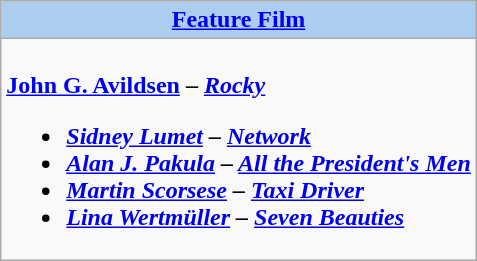<table class=wikitable style="width="100%">
<tr>
<th colspan="2" style="background:#abcdef;"><a href='#'>Feature Film</a></th>
</tr>
<tr>
<td colspan="2" style="vertical-align:top;"><br><strong><a href='#'>John G. Avildsen</a> – <em><a href='#'>Rocky</a><strong><em><ul><li><a href='#'>Sidney Lumet</a> – </em><a href='#'>Network</a><em></li><li><a href='#'>Alan J. Pakula</a> – </em><a href='#'>All the President's Men</a><em></li><li><a href='#'>Martin Scorsese</a> – </em><a href='#'>Taxi Driver</a><em></li><li><a href='#'>Lina Wertmüller</a> – </em><a href='#'>Seven Beauties</a><em></li></ul></td>
</tr>
</table>
